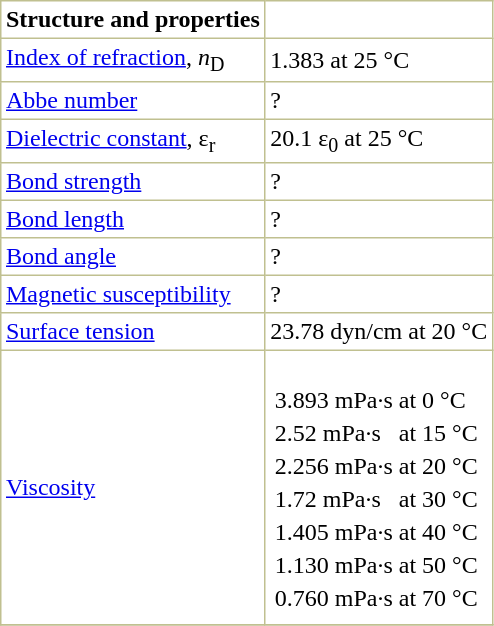<table border="1" cellspacing="0" cellpadding="3" style="margin: 0 0 0 0.5em; background: #FFFFFF; border-collapse: collapse; border-color: #C0C090;">
<tr>
<th>Structure and properties</th>
</tr>
<tr>
<td><a href='#'>Index of refraction</a>, <em>n</em><sub>D</sub></td>
<td>1.383 at 25 °C </td>
</tr>
<tr>
<td><a href='#'>Abbe number</a></td>
<td>? </td>
</tr>
<tr>
<td><a href='#'>Dielectric constant</a>, ε<sub>r</sub></td>
<td>20.1 ε<sub>0</sub> at 25 °C </td>
</tr>
<tr>
<td><a href='#'>Bond strength</a></td>
<td>? </td>
</tr>
<tr>
<td><a href='#'>Bond length</a></td>
<td>? </td>
</tr>
<tr>
<td><a href='#'>Bond angle</a></td>
<td>? </td>
</tr>
<tr>
<td><a href='#'>Magnetic susceptibility</a></td>
<td>? </td>
</tr>
<tr>
<td><a href='#'>Surface tension</a></td>
<td>23.78 dyn/cm at 20 °C</td>
</tr>
<tr>
<td><a href='#'>Viscosity</a></td>
<td><br><table>
<tr>
<td>3.893 mPa·s</td>
<td>at 0 °C</td>
</tr>
<tr>
<td>2.52 mPa·s</td>
<td>at 15 °C</td>
</tr>
<tr>
<td>2.256 mPa·s</td>
<td>at 20 °C</td>
</tr>
<tr>
<td>1.72 mPa·s</td>
<td>at 30 °C</td>
</tr>
<tr>
<td>1.405 mPa·s</td>
<td>at 40 °C</td>
</tr>
<tr>
<td>1.130 mPa·s</td>
<td>at 50 °C</td>
</tr>
<tr>
<td>0.760 mPa·s</td>
<td>at 70 °C</td>
</tr>
<tr>
</tr>
</table>
</td>
</tr>
<tr>
</tr>
</table>
